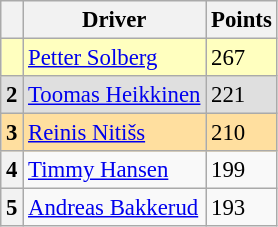<table class="wikitable" style="font-size: 95%;">
<tr>
<th></th>
<th>Driver</th>
<th>Points</th>
</tr>
<tr>
<th style="background:#ffffbf;"></th>
<td style="background:#ffffbf;"> <a href='#'>Petter Solberg</a></td>
<td style="background:#ffffbf;">267</td>
</tr>
<tr>
<th style="background:#dfdfdf;">2</th>
<td style="background:#dfdfdf;"> <a href='#'>Toomas Heikkinen</a></td>
<td style="background:#dfdfdf;">221</td>
</tr>
<tr>
<th style="background:#ffdf9f;">3</th>
<td style="background:#ffdf9f;"> <a href='#'>Reinis Nitišs</a></td>
<td style="background:#ffdf9f;">210</td>
</tr>
<tr>
<th>4</th>
<td> <a href='#'>Timmy Hansen</a></td>
<td>199</td>
</tr>
<tr>
<th>5</th>
<td> <a href='#'>Andreas Bakkerud</a></td>
<td>193</td>
</tr>
</table>
